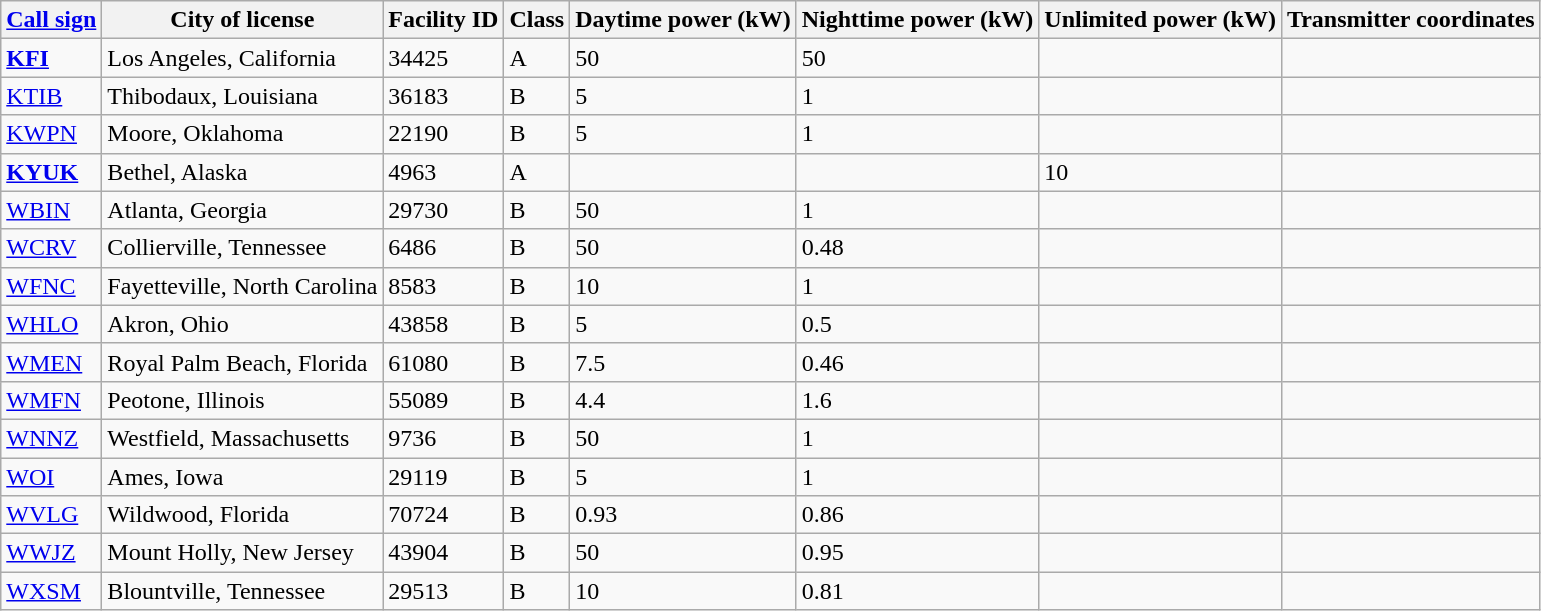<table class="wikitable sortable">
<tr>
<th><a href='#'>Call sign</a></th>
<th>City of license</th>
<th>Facility ID</th>
<th>Class</th>
<th>Daytime power (kW)</th>
<th>Nighttime power (kW)</th>
<th>Unlimited power (kW)</th>
<th>Transmitter coordinates</th>
</tr>
<tr>
<td><strong><a href='#'>KFI</a></strong></td>
<td>Los Angeles, California</td>
<td>34425</td>
<td>A</td>
<td>50</td>
<td>50</td>
<td></td>
<td></td>
</tr>
<tr>
<td><a href='#'>KTIB</a></td>
<td>Thibodaux, Louisiana</td>
<td>36183</td>
<td>B</td>
<td>5</td>
<td>1</td>
<td></td>
<td></td>
</tr>
<tr>
<td><a href='#'>KWPN</a></td>
<td>Moore, Oklahoma</td>
<td>22190</td>
<td>B</td>
<td>5</td>
<td>1</td>
<td></td>
<td></td>
</tr>
<tr>
<td><strong><a href='#'>KYUK</a></strong></td>
<td>Bethel, Alaska</td>
<td>4963</td>
<td>A</td>
<td></td>
<td></td>
<td>10</td>
<td></td>
</tr>
<tr>
<td><a href='#'>WBIN</a></td>
<td>Atlanta, Georgia</td>
<td>29730</td>
<td>B</td>
<td>50</td>
<td>1</td>
<td></td>
<td></td>
</tr>
<tr>
<td><a href='#'>WCRV</a></td>
<td>Collierville, Tennessee</td>
<td>6486</td>
<td>B</td>
<td>50</td>
<td>0.48</td>
<td></td>
<td></td>
</tr>
<tr>
<td><a href='#'>WFNC</a></td>
<td>Fayetteville, North Carolina</td>
<td>8583</td>
<td>B</td>
<td>10</td>
<td>1</td>
<td></td>
<td></td>
</tr>
<tr>
<td><a href='#'>WHLO</a></td>
<td>Akron, Ohio</td>
<td>43858</td>
<td>B</td>
<td>5</td>
<td>0.5</td>
<td></td>
<td></td>
</tr>
<tr>
<td><a href='#'>WMEN</a></td>
<td>Royal Palm Beach, Florida</td>
<td>61080</td>
<td>B</td>
<td>7.5</td>
<td>0.46</td>
<td></td>
<td></td>
</tr>
<tr>
<td><a href='#'>WMFN</a></td>
<td>Peotone, Illinois</td>
<td>55089</td>
<td>B</td>
<td>4.4</td>
<td>1.6</td>
<td></td>
<td></td>
</tr>
<tr>
<td><a href='#'>WNNZ</a></td>
<td>Westfield, Massachusetts</td>
<td>9736</td>
<td>B</td>
<td>50</td>
<td>1</td>
<td></td>
<td></td>
</tr>
<tr>
<td><a href='#'>WOI</a></td>
<td>Ames, Iowa</td>
<td>29119</td>
<td>B</td>
<td>5</td>
<td>1</td>
<td></td>
<td></td>
</tr>
<tr>
<td><a href='#'>WVLG</a></td>
<td>Wildwood, Florida</td>
<td>70724</td>
<td>B</td>
<td>0.93</td>
<td>0.86</td>
<td></td>
<td></td>
</tr>
<tr>
<td><a href='#'>WWJZ</a></td>
<td>Mount Holly, New Jersey</td>
<td>43904</td>
<td>B</td>
<td>50</td>
<td>0.95</td>
<td></td>
<td></td>
</tr>
<tr>
<td><a href='#'>WXSM</a></td>
<td>Blountville, Tennessee</td>
<td>29513</td>
<td>B</td>
<td>10</td>
<td>0.81</td>
<td></td>
<td></td>
</tr>
</table>
